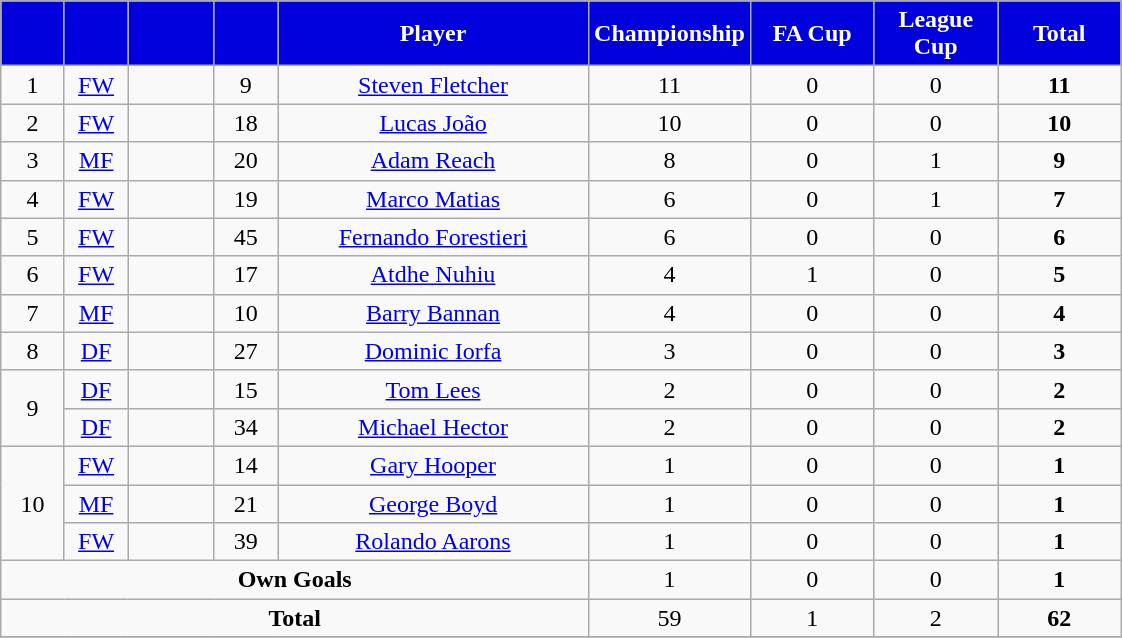<table class="wikitable" style="text-align:center;">
<tr>
<th style="background:#00d; color:white; width:35px;"></th>
<th style="background:#00d; color:white; width:35px;"></th>
<th style="background:#00d; color:#fff; width:50px;"></th>
<th style="background:#00d; color:white; width:35px;"></th>
<th style="background:#00d; color:white; width:200px;">Player</th>
<th style="background:#00d; color:white; width:75px;">Championship</th>
<th style="background:#00d; color:white; width:75px;">FA Cup</th>
<th style="background:#00d; color:white; width:75px;">League Cup</th>
<th style="background:#00d; color:white; width:75px;">Total</th>
</tr>
<tr>
<td rowspan=1 align="center">1</td>
<td align="center"><a href='#'>FW</a></td>
<td align="center"></td>
<td align="center">9</td>
<td align="center"><a href='#'>Steven Fletcher</a></td>
<td align="center">11</td>
<td align="center">0</td>
<td align="center">0</td>
<td align="center"><strong>11</strong></td>
</tr>
<tr>
<td rowspan=1 align="center">2</td>
<td align="center"><a href='#'>FW</a></td>
<td align="center"></td>
<td align="center">18</td>
<td align="center"><a href='#'>Lucas João</a></td>
<td align="center">10</td>
<td align="center">0</td>
<td align="center">0</td>
<td align="center"><strong>10</strong></td>
</tr>
<tr>
<td rowspan=1 align="center">3</td>
<td align="center"><a href='#'>MF</a></td>
<td align="center"></td>
<td align="center">20</td>
<td align="center"><a href='#'>Adam Reach</a></td>
<td align="center">8</td>
<td align="center">0</td>
<td align="center">1</td>
<td align="center"><strong>9</strong></td>
</tr>
<tr>
<td rowspan=1 align="center">4</td>
<td align="center"><a href='#'>FW</a></td>
<td align="center"></td>
<td align="center">19</td>
<td align="center"><a href='#'>Marco Matias</a></td>
<td align="center">6</td>
<td align="center">0</td>
<td align="center">1</td>
<td align="center"><strong>7</strong></td>
</tr>
<tr>
<td rowspan=1 align="center">5</td>
<td align="center"><a href='#'>FW</a></td>
<td align="center"></td>
<td align="center">45</td>
<td align="center"><a href='#'>Fernando Forestieri</a></td>
<td align="center">6</td>
<td align="center">0</td>
<td align="center">0</td>
<td align="center"><strong>6</strong></td>
</tr>
<tr>
<td rowspan=1 align="center">6</td>
<td align="center"><a href='#'>FW</a></td>
<td align="center"></td>
<td align="center">17</td>
<td align="center"><a href='#'>Atdhe Nuhiu</a></td>
<td align="center">4</td>
<td align="center">1</td>
<td align="center">0</td>
<td align="center"><strong>5</strong></td>
</tr>
<tr>
<td rowspan=1 align="center">7</td>
<td align="center"><a href='#'>MF</a></td>
<td align="center"></td>
<td align="center">10</td>
<td align="center"><a href='#'>Barry Bannan</a></td>
<td align="center">4</td>
<td align="center">0</td>
<td align="center">0</td>
<td align="center"><strong>4</strong></td>
</tr>
<tr>
<td rowspan=1 align="center">8</td>
<td align="center"><a href='#'>DF</a></td>
<td align="center"></td>
<td align="center">27</td>
<td align="center"><a href='#'>Dominic Iorfa</a></td>
<td align="center">3</td>
<td align="center">0</td>
<td align="center">0</td>
<td align="center"><strong>3</strong></td>
</tr>
<tr>
<td rowspan=2 align="center">9</td>
<td align="center"><a href='#'>DF</a></td>
<td align="center"></td>
<td align="center">15</td>
<td align="center"><a href='#'>Tom Lees</a></td>
<td align="center">2</td>
<td align="center">0</td>
<td align="center">0</td>
<td align="center"><strong>2</strong></td>
</tr>
<tr>
<td align="center"><a href='#'>DF</a></td>
<td align="center"></td>
<td align="center">34</td>
<td align="center"><a href='#'>Michael Hector</a></td>
<td align="center">2</td>
<td align="center">0</td>
<td align="center">0</td>
<td align="center"><strong>2</strong></td>
</tr>
<tr>
<td rowspan=3 align="center">10</td>
<td align="center"><a href='#'>FW</a></td>
<td align="center"></td>
<td align="center">14</td>
<td align="center"><a href='#'>Gary Hooper</a></td>
<td align="center">1</td>
<td align="center">0</td>
<td align="center">0</td>
<td align="center"><strong>1</strong></td>
</tr>
<tr>
<td align="center"><a href='#'>MF</a></td>
<td align="center"></td>
<td align="center">21</td>
<td align="center"><a href='#'>George Boyd</a></td>
<td align="center">1</td>
<td align="center">0</td>
<td align="center">0</td>
<td align="center"><strong>1</strong></td>
</tr>
<tr>
<td align="center"><a href='#'>FW</a></td>
<td align="center"></td>
<td align="center">39</td>
<td align="center"><a href='#'>Rolando Aarons</a></td>
<td align="center">1</td>
<td align="center">0</td>
<td align="center">0</td>
<td align="center"><strong>1</strong></td>
</tr>
<tr>
<td colspan="5"><strong>Own Goals</strong></td>
<td>1</td>
<td>0</td>
<td>0</td>
<td><strong>1</strong></td>
</tr>
<tr>
<td colspan="5"><strong>Total</strong></td>
<td>59</td>
<td>1</td>
<td>2</td>
<td><strong>62</strong></td>
</tr>
<tr>
</tr>
</table>
